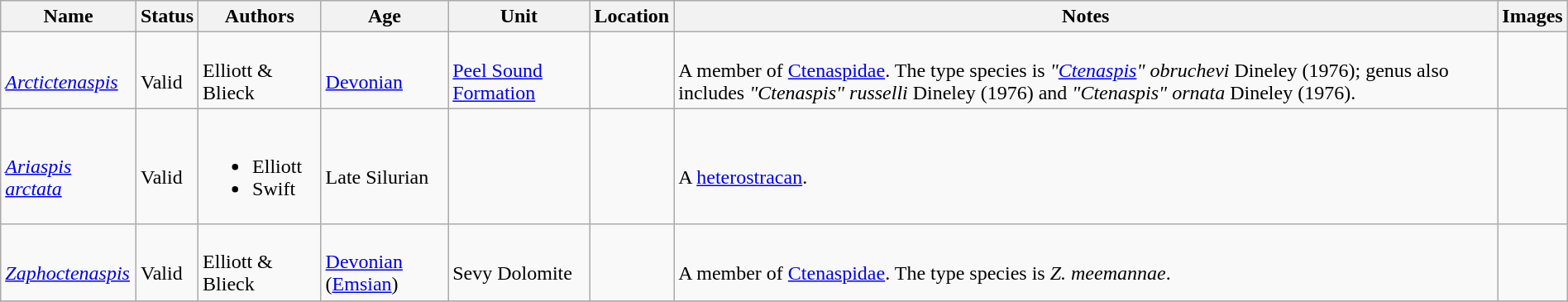<table class="wikitable sortable" align="center" width="100%">
<tr>
<th>Name</th>
<th>Status</th>
<th>Authors</th>
<th>Age</th>
<th>Unit</th>
<th>Location</th>
<th>Notes</th>
<th>Images</th>
</tr>
<tr>
<td><br><em><a href='#'>Arctictenaspis</a></em></td>
<td><br>Valid</td>
<td><br>Elliott & Blieck</td>
<td><br><a href='#'>Devonian</a></td>
<td><br><a href='#'>Peel Sound Formation</a></td>
<td><br></td>
<td><br>A member of <a href='#'>Ctenaspidae</a>. The type species is <em>"<a href='#'>Ctenaspis</a>" obruchevi</em> Dineley (1976); genus also includes <em>"Ctenaspis" russelli</em> Dineley (1976) and <em>"Ctenaspis" ornata</em> Dineley (1976).</td>
<td></td>
</tr>
<tr>
<td><br><em><a href='#'>Ariaspis arctata</a></em></td>
<td><br>Valid</td>
<td><br><ul><li>Elliott</li><li>Swift</li></ul></td>
<td><br>Late Silurian</td>
<td></td>
<td><br></td>
<td><br>A <a href='#'>heterostracan</a>.</td>
<td></td>
</tr>
<tr>
<td><br><em><a href='#'>Zaphoctenaspis</a></em></td>
<td><br>Valid</td>
<td><br>Elliott & Blieck</td>
<td><br><a href='#'>Devonian</a> (<a href='#'>Emsian</a>)</td>
<td><br>Sevy Dolomite</td>
<td><br></td>
<td><br>A member of <a href='#'>Ctenaspidae</a>. The type species is <em>Z. meemannae</em>.</td>
<td></td>
</tr>
<tr>
</tr>
</table>
